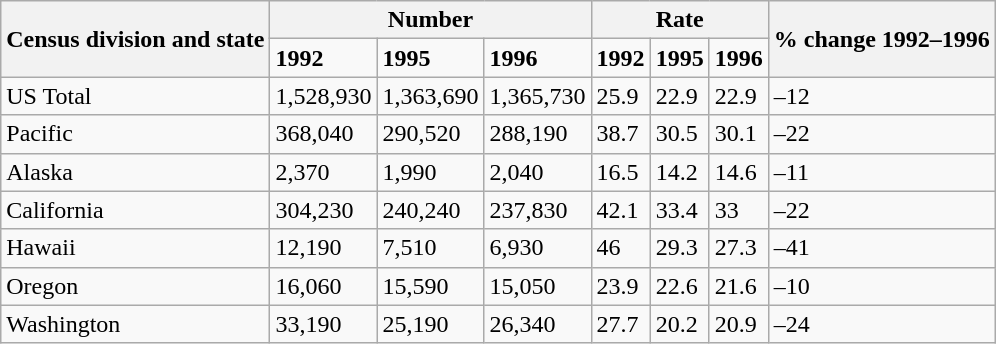<table class="wikitable">
<tr>
<th rowspan="2">Census division and state</th>
<th colspan="3">Number</th>
<th colspan="3">Rate</th>
<th rowspan="2">% change 1992–1996</th>
</tr>
<tr>
<td><strong>1992</strong></td>
<td><strong>1995</strong></td>
<td><strong>1996</strong></td>
<td><strong>1992</strong></td>
<td><strong>1995</strong></td>
<td><strong>1996</strong></td>
</tr>
<tr>
<td>US Total</td>
<td>1,528,930</td>
<td>1,363,690</td>
<td>1,365,730</td>
<td>25.9</td>
<td>22.9</td>
<td>22.9</td>
<td>–12</td>
</tr>
<tr>
<td>Pacific</td>
<td>368,040</td>
<td>290,520</td>
<td>288,190</td>
<td>38.7</td>
<td>30.5</td>
<td>30.1</td>
<td>–22</td>
</tr>
<tr>
<td>Alaska</td>
<td>2,370</td>
<td>1,990</td>
<td>2,040</td>
<td>16.5</td>
<td>14.2</td>
<td>14.6</td>
<td>–11</td>
</tr>
<tr>
<td>California</td>
<td>304,230</td>
<td>240,240</td>
<td>237,830</td>
<td>42.1</td>
<td>33.4</td>
<td>33</td>
<td>–22</td>
</tr>
<tr>
<td>Hawaii</td>
<td>12,190</td>
<td>7,510</td>
<td>6,930</td>
<td>46</td>
<td>29.3</td>
<td>27.3</td>
<td>–41</td>
</tr>
<tr>
<td>Oregon</td>
<td>16,060</td>
<td>15,590</td>
<td>15,050</td>
<td>23.9</td>
<td>22.6</td>
<td>21.6</td>
<td>–10</td>
</tr>
<tr>
<td>Washington</td>
<td>33,190</td>
<td>25,190</td>
<td>26,340</td>
<td>27.7</td>
<td>20.2</td>
<td>20.9</td>
<td>–24</td>
</tr>
</table>
